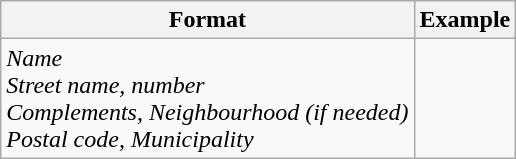<table class="wikitable">
<tr>
<th>Format</th>
<th>Example</th>
</tr>
<tr>
<td><em>Name</em> <br> <em>Street name, number</em> <br> <em>Complements</em>, <em>Neighbourhood (if needed)</em> <br> <em>Postal code, Municipality</em></td>
<td></td>
</tr>
</table>
